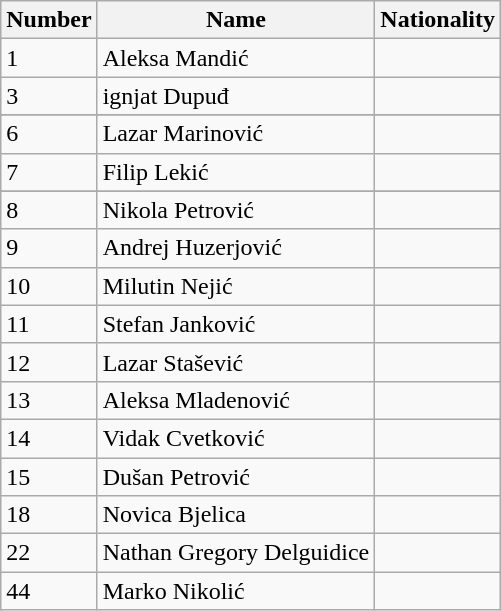<table class="wikitable">
<tr>
<th>Number</th>
<th>Name</th>
<th>Nationality</th>
</tr>
<tr>
<td>1</td>
<td>Aleksa Mandić</td>
<td></td>
</tr>
<tr>
<td>3</td>
<td>ignjat Dupuđ</td>
<td></td>
</tr>
<tr bgcolor="#EFEFEF">
</tr>
<tr>
<td>6</td>
<td>Lazar Marinović</td>
<td></td>
</tr>
<tr>
<td>7</td>
<td>Filip Lekić</td>
<td></td>
</tr>
<tr>
</tr>
<tr>
<td>8</td>
<td>Nikola Petrović</td>
<td></td>
</tr>
<tr>
<td>9</td>
<td>Andrej Huzerjović</td>
<td></td>
</tr>
<tr>
<td>10</td>
<td>Milutin Nejić</td>
<td></td>
</tr>
<tr>
<td>11</td>
<td>Stefan Janković</td>
<td></td>
</tr>
<tr>
<td>12</td>
<td>Lazar Stašević</td>
<td></td>
</tr>
<tr>
<td>13</td>
<td>Aleksa Mladenović</td>
<td></td>
</tr>
<tr>
<td>14</td>
<td>Vidak Cvetković</td>
<td></td>
</tr>
<tr>
<td>15</td>
<td>Dušan Petrović</td>
<td></td>
</tr>
<tr>
<td>18</td>
<td>Novica Bjelica</td>
<td></td>
</tr>
<tr>
<td>22</td>
<td>Nathan Gregory Delguidice</td>
<td></td>
</tr>
<tr>
<td>44</td>
<td>Marko Nikolić</td>
<td></td>
</tr>
</table>
